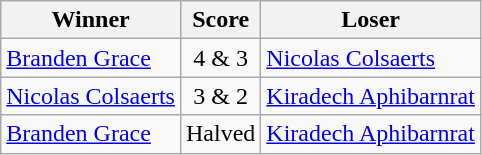<table class="wikitable" font-size:95%;">
<tr>
<th>Winner</th>
<th>Score</th>
<th>Loser</th>
</tr>
<tr>
<td><a href='#'>Branden Grace</a></td>
<td align=center>4 & 3</td>
<td><a href='#'>Nicolas Colsaerts</a></td>
</tr>
<tr>
<td><a href='#'>Nicolas Colsaerts</a></td>
<td align=center>3 & 2</td>
<td><a href='#'>Kiradech Aphibarnrat</a></td>
</tr>
<tr>
<td><a href='#'>Branden Grace</a></td>
<td align=center>Halved</td>
<td><a href='#'>Kiradech Aphibarnrat</a></td>
</tr>
</table>
